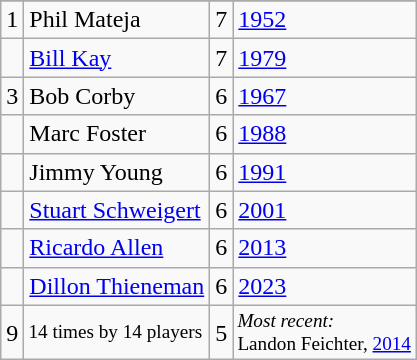<table class="wikitable">
<tr>
</tr>
<tr>
<td>1</td>
<td>Phil Mateja</td>
<td>7</td>
<td><a href='#'>1952</a></td>
</tr>
<tr>
<td></td>
<td><a href='#'>Bill Kay</a></td>
<td>7</td>
<td><a href='#'>1979</a></td>
</tr>
<tr>
<td>3</td>
<td>Bob Corby</td>
<td>6</td>
<td><a href='#'>1967</a></td>
</tr>
<tr>
<td></td>
<td>Marc Foster</td>
<td>6</td>
<td><a href='#'>1988</a></td>
</tr>
<tr>
<td></td>
<td>Jimmy Young</td>
<td>6</td>
<td><a href='#'>1991</a></td>
</tr>
<tr>
<td></td>
<td><a href='#'>Stuart Schweigert</a></td>
<td>6</td>
<td><a href='#'>2001</a></td>
</tr>
<tr>
<td></td>
<td><a href='#'>Ricardo Allen</a></td>
<td>6</td>
<td><a href='#'>2013</a></td>
</tr>
<tr>
<td></td>
<td><a href='#'>Dillon Thieneman</a></td>
<td>6</td>
<td><a href='#'>2023</a></td>
</tr>
<tr>
<td>9</td>
<td style="font-size:80%;">14 times by 14 players</td>
<td>5</td>
<td colspan=2 style="font-size:80%;"><em>Most recent:</em><br>Landon Feichter, <a href='#'>2014</a></td>
</tr>
</table>
